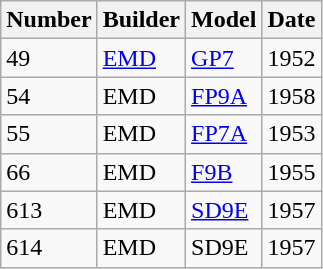<table class="wikitable">
<tr>
<th>Number</th>
<th>Builder</th>
<th>Model</th>
<th>Date</th>
</tr>
<tr>
<td>49</td>
<td><a href='#'>EMD</a></td>
<td><a href='#'>GP7</a></td>
<td>1952</td>
</tr>
<tr>
<td>54</td>
<td>EMD</td>
<td><a href='#'>FP9A</a></td>
<td>1958</td>
</tr>
<tr>
<td>55</td>
<td>EMD</td>
<td><a href='#'>FP7A</a></td>
<td>1953</td>
</tr>
<tr>
<td>66</td>
<td>EMD</td>
<td><a href='#'>F9B</a></td>
<td>1955</td>
</tr>
<tr>
<td>613</td>
<td>EMD</td>
<td><a href='#'>SD9E</a></td>
<td>1957</td>
</tr>
<tr>
<td>614</td>
<td>EMD</td>
<td>SD9E</td>
<td>1957</td>
</tr>
</table>
